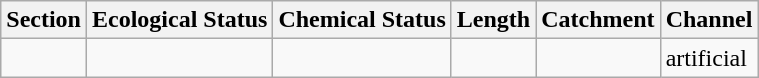<table class="wikitable">
<tr>
<th>Section</th>
<th>Ecological Status</th>
<th>Chemical Status</th>
<th>Length</th>
<th>Catchment</th>
<th>Channel</th>
</tr>
<tr>
<td></td>
<td></td>
<td></td>
<td></td>
<td></td>
<td>artificial</td>
</tr>
</table>
